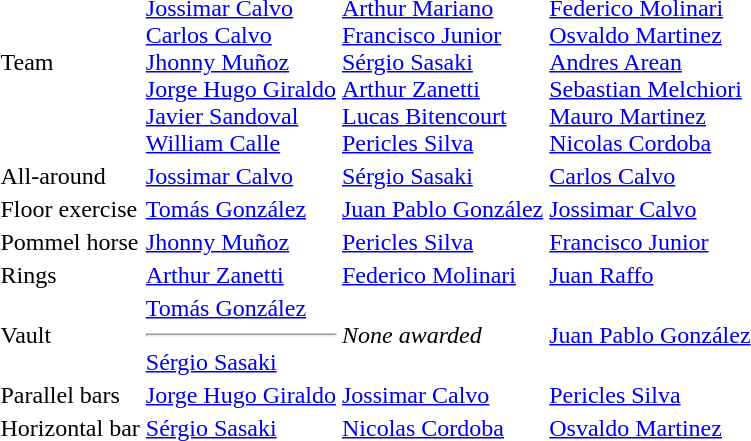<table>
<tr>
<td>Team <br></td>
<td><strong><em></em></strong><br><a href='#'>Jossimar Calvo</a><br><a href='#'>Carlos Calvo</a><br><a href='#'>Jhonny Muñoz</a><br><a href='#'>Jorge Hugo Giraldo</a><br><a href='#'>Javier Sandoval</a><br><a href='#'>William Calle</a></td>
<td><strong><em></em></strong><br><a href='#'>Arthur Mariano</a><br><a href='#'>Francisco Junior</a><br><a href='#'>Sérgio Sasaki</a><br><a href='#'>Arthur Zanetti</a><br><a href='#'>Lucas Bitencourt</a><br><a href='#'>Pericles Silva</a></td>
<td><strong><em></em></strong><br><a href='#'>Federico Molinari</a><br><a href='#'>Osvaldo Martinez</a><br><a href='#'>Andres Arean</a><br><a href='#'>Sebastian Melchiori</a><br><a href='#'>Mauro Martinez</a><br><a href='#'>Nicolas Cordoba</a></td>
</tr>
<tr>
<td>All-around <br></td>
<td><a href='#'>Jossimar Calvo</a><br><em></em></td>
<td><a href='#'>Sérgio Sasaki</a><br><em></em></td>
<td><a href='#'>Carlos Calvo</a><br><em></em></td>
</tr>
<tr>
<td>Floor exercise <br></td>
<td><a href='#'>Tomás González</a><br><em></em></td>
<td><a href='#'>Juan Pablo González</a><br><em></em></td>
<td><a href='#'>Jossimar Calvo</a><br><em></em></td>
</tr>
<tr>
<td>Pommel horse <br></td>
<td><a href='#'>Jhonny Muñoz</a><br><em></em></td>
<td><a href='#'>Pericles Silva</a><br><em></em></td>
<td><a href='#'>Francisco Junior</a><br><em></em></td>
</tr>
<tr>
<td>Rings <br></td>
<td><a href='#'>Arthur Zanetti</a><br><em></em></td>
<td><a href='#'>Federico Molinari</a><br><em></em></td>
<td><a href='#'>Juan Raffo</a><br><em></em></td>
</tr>
<tr>
<td>Vault <br></td>
<td><a href='#'>Tomás González</a><br><em></em><hr><a href='#'>Sérgio Sasaki</a><br><em></em></td>
<td><em>None awarded</em></td>
<td><a href='#'>Juan Pablo González</a><br><em></em></td>
</tr>
<tr>
<td>Parallel bars <br></td>
<td><a href='#'>Jorge Hugo Giraldo</a><br><em></em></td>
<td><a href='#'>Jossimar Calvo</a><br><em></em></td>
<td><a href='#'>Pericles Silva</a><br><em></em></td>
</tr>
<tr>
<td>Horizontal bar <br></td>
<td><a href='#'>Sérgio Sasaki</a><br><em></em></td>
<td><a href='#'>Nicolas Cordoba</a><br><em></em></td>
<td><a href='#'>Osvaldo Martinez</a><br><em></em></td>
</tr>
</table>
